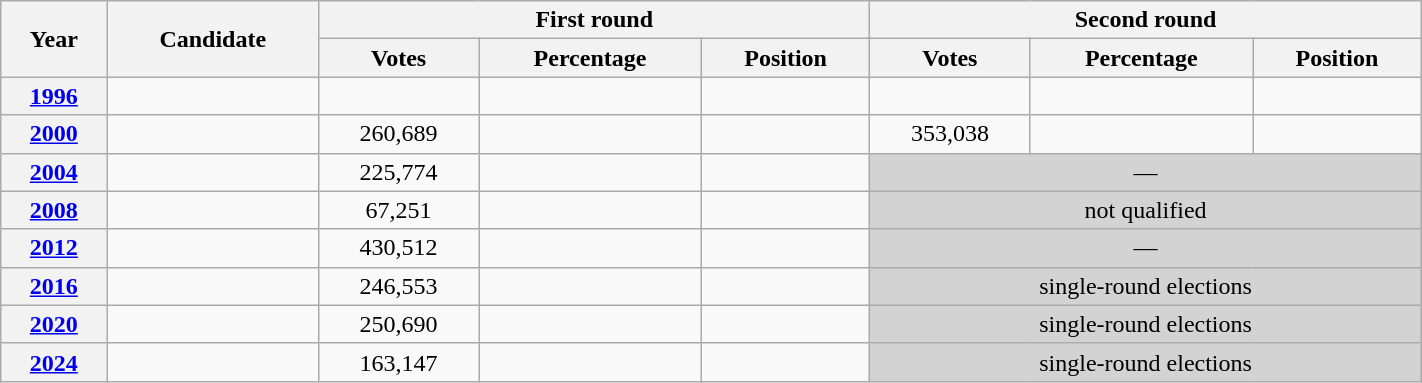<table class=wikitable width=75%>
<tr>
<th rowspan=2>Year</th>
<th rowspan=2>Candidate</th>
<th colspan=3>First round</th>
<th colspan=3>Second round</th>
</tr>
<tr>
<th>Votes</th>
<th>Percentage</th>
<th>Position</th>
<th>Votes</th>
<th>Percentage</th>
<th>Position</th>
</tr>
<tr align=center>
<th><a href='#'>1996</a></th>
<td></td>
<td></td>
<td></td>
<td></td>
<td></td>
<td></td>
<td></td>
</tr>
<tr align=center>
<th><a href='#'>2000</a></th>
<td></td>
<td>260,689</td>
<td></td>
<td></td>
<td>353,038</td>
<td></td>
<td></td>
</tr>
<tr align=center>
<th><a href='#'>2004</a></th>
<td></td>
<td>225,774</td>
<td></td>
<td></td>
<td bgcolor=lightgrey colspan=3>—</td>
</tr>
<tr align=center>
<th><a href='#'>2008</a></th>
<td></td>
<td>67,251</td>
<td></td>
<td></td>
<td bgcolor=lightgrey colspan=3>not qualified</td>
</tr>
<tr align=center>
<th><a href='#'>2012</a></th>
<td></td>
<td>430,512</td>
<td></td>
<td></td>
<td bgcolor=lightgrey colspan=3>—</td>
</tr>
<tr align=center>
<th><a href='#'>2016</a></th>
<td></td>
<td>246,553</td>
<td></td>
<td></td>
<td bgcolor=lightgrey colspan=3>single-round elections</td>
</tr>
<tr align=center>
<th><a href='#'>2020</a></th>
<td></td>
<td>250,690</td>
<td></td>
<td></td>
<td bgcolor=lightgrey colspan=3>single-round elections</td>
</tr>
<tr align=center>
<th><a href='#'>2024</a></th>
<td></td>
<td>163,147</td>
<td></td>
<td></td>
<td bgcolor=lightgrey colspan=3>single-round elections</td>
</tr>
</table>
